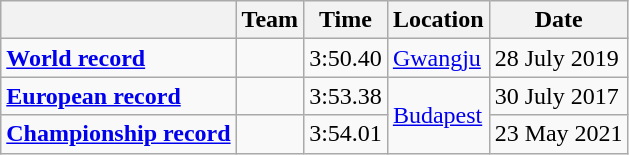<table class=wikitable>
<tr>
<th></th>
<th>Team</th>
<th>Time</th>
<th>Location</th>
<th>Date</th>
</tr>
<tr>
<td><strong><a href='#'>World record</a></strong></td>
<td></td>
<td>3:50.40</td>
<td><a href='#'>Gwangju</a></td>
<td>28 July 2019</td>
</tr>
<tr>
<td><strong><a href='#'>European record</a></strong></td>
<td></td>
<td>3:53.38</td>
<td rowspan=2><a href='#'>Budapest</a></td>
<td>30 July 2017</td>
</tr>
<tr>
<td><strong><a href='#'>Championship record</a></strong></td>
<td></td>
<td>3:54.01</td>
<td>23 May 2021</td>
</tr>
</table>
